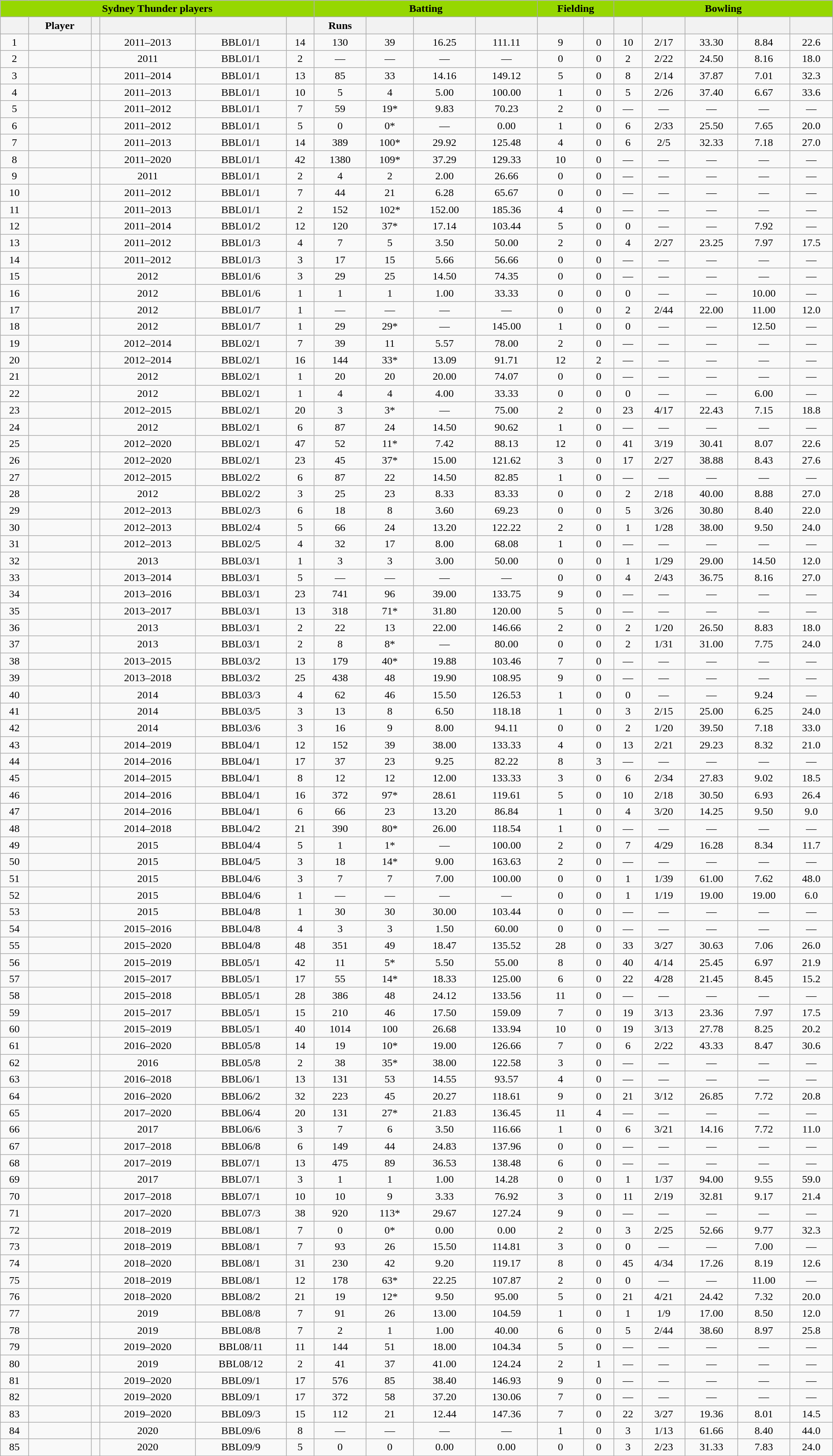<table class="wikitable sortable" style="text-align: center; width:100%">
<tr>
<th colspan="6" style="background:#96D701">Sydney Thunder players</th>
<th colspan="4" style="background:#96D701">Batting</th>
<th colspan="2" style="background:#96D701">Fielding</th>
<th colspan="5" style="background:#96D701">Bowling</th>
</tr>
<tr>
<th></th>
<th>Player</th>
<th></th>
<th></th>
<th></th>
<th data-sort-type="number"></th>
<th data-sort-type="number">Runs</th>
<th data-sort-type="number"></th>
<th data-sort-type="number"></th>
<th data-sort-type="number"></th>
<th data-sort-type="number"></th>
<th data-sort-type="number"></th>
<th data-sort-type="number"></th>
<th data-sort-type="number"></th>
<th data-sort-type="number"></th>
<th data-sort-type="number"></th>
<th data-sort-type="number"></th>
</tr>
<tr>
<td>1</td>
<td style="text-align: left;"></td>
<td></td>
<td>2011–2013</td>
<td>BBL01/1</td>
<td>14</td>
<td>130</td>
<td>39</td>
<td>16.25</td>
<td>111.11</td>
<td>9</td>
<td>0</td>
<td>10</td>
<td>2/17</td>
<td>33.30</td>
<td>8.84</td>
<td>22.6</td>
</tr>
<tr>
<td>2</td>
<td style="text-align: left;"></td>
<td></td>
<td>2011</td>
<td>BBL01/1</td>
<td>2</td>
<td>—</td>
<td>—</td>
<td>—</td>
<td>—</td>
<td>0</td>
<td>0</td>
<td>2</td>
<td>2/22</td>
<td>24.50</td>
<td>8.16</td>
<td>18.0</td>
</tr>
<tr>
<td>3</td>
<td style="text-align: left;"></td>
<td></td>
<td>2011–2014</td>
<td>BBL01/1</td>
<td>13</td>
<td>85</td>
<td>33</td>
<td>14.16</td>
<td>149.12</td>
<td>5</td>
<td>0</td>
<td>8</td>
<td>2/14</td>
<td>37.87</td>
<td>7.01</td>
<td>32.3</td>
</tr>
<tr>
<td>4</td>
<td style="text-align: left;"></td>
<td></td>
<td>2011–2013</td>
<td>BBL01/1</td>
<td>10</td>
<td>5</td>
<td>4</td>
<td>5.00</td>
<td>100.00</td>
<td>1</td>
<td>0</td>
<td>5</td>
<td>2/26</td>
<td>37.40</td>
<td>6.67</td>
<td>33.6</td>
</tr>
<tr>
<td>5</td>
<td style="text-align: left;"></td>
<td></td>
<td>2011–2012</td>
<td>BBL01/1</td>
<td>7</td>
<td>59</td>
<td>19*</td>
<td>9.83</td>
<td>70.23</td>
<td>2</td>
<td>0</td>
<td>—</td>
<td>—</td>
<td>—</td>
<td>—</td>
<td>—</td>
</tr>
<tr>
<td>6</td>
<td style="text-align: left;"></td>
<td></td>
<td>2011–2012</td>
<td>BBL01/1</td>
<td>5</td>
<td>0</td>
<td>0*</td>
<td>—</td>
<td>0.00</td>
<td>1</td>
<td>0</td>
<td>6</td>
<td>2/33</td>
<td>25.50</td>
<td>7.65</td>
<td>20.0</td>
</tr>
<tr>
<td>7</td>
<td style="text-align: left;"></td>
<td></td>
<td>2011–2013</td>
<td>BBL01/1</td>
<td>14</td>
<td>389</td>
<td>100*</td>
<td>29.92</td>
<td>125.48</td>
<td>4</td>
<td>0</td>
<td>6</td>
<td>2/5</td>
<td>32.33</td>
<td>7.18</td>
<td>27.0</td>
</tr>
<tr>
<td>8</td>
<td style="text-align: left;"></td>
<td></td>
<td>2011–2020</td>
<td>BBL01/1</td>
<td>42</td>
<td>1380</td>
<td>109*</td>
<td>37.29</td>
<td>129.33</td>
<td>10</td>
<td>0</td>
<td>—</td>
<td>—</td>
<td>—</td>
<td>—</td>
<td>—</td>
</tr>
<tr>
<td>9</td>
<td style="text-align: left;"></td>
<td></td>
<td>2011</td>
<td>BBL01/1</td>
<td>2</td>
<td>4</td>
<td>2</td>
<td>2.00</td>
<td>26.66</td>
<td>0</td>
<td>0</td>
<td>—</td>
<td>—</td>
<td>—</td>
<td>—</td>
<td>—</td>
</tr>
<tr>
<td>10</td>
<td style="text-align: left;"></td>
<td></td>
<td>2011–2012</td>
<td>BBL01/1</td>
<td>7</td>
<td>44</td>
<td>21</td>
<td>6.28</td>
<td>65.67</td>
<td>0</td>
<td>0</td>
<td>—</td>
<td>—</td>
<td>—</td>
<td>—</td>
<td>—</td>
</tr>
<tr>
<td>11</td>
<td style="text-align: left;"></td>
<td></td>
<td>2011–2013</td>
<td>BBL01/1</td>
<td>2</td>
<td>152</td>
<td>102*</td>
<td>152.00</td>
<td>185.36</td>
<td>4</td>
<td>0</td>
<td>—</td>
<td>—</td>
<td>—</td>
<td>—</td>
<td>—</td>
</tr>
<tr>
<td>12</td>
<td style="text-align: left;"></td>
<td></td>
<td>2011–2014</td>
<td>BBL01/2</td>
<td>12</td>
<td>120</td>
<td>37*</td>
<td>17.14</td>
<td>103.44</td>
<td>5</td>
<td>0</td>
<td>0</td>
<td>—</td>
<td>—</td>
<td>7.92</td>
<td>—</td>
</tr>
<tr>
<td>13</td>
<td style="text-align: left;"></td>
<td></td>
<td>2011–2012</td>
<td>BBL01/3</td>
<td>4</td>
<td>7</td>
<td>5</td>
<td>3.50</td>
<td>50.00</td>
<td>2</td>
<td>0</td>
<td>4</td>
<td>2/27</td>
<td>23.25</td>
<td>7.97</td>
<td>17.5</td>
</tr>
<tr>
<td>14</td>
<td style="text-align: left;"></td>
<td></td>
<td>2011–2012</td>
<td>BBL01/3</td>
<td>3</td>
<td>17</td>
<td>15</td>
<td>5.66</td>
<td>56.66</td>
<td>0</td>
<td>0</td>
<td>—</td>
<td>—</td>
<td>—</td>
<td>—</td>
<td>—</td>
</tr>
<tr>
<td>15</td>
<td style="text-align: left;"></td>
<td></td>
<td>2012</td>
<td>BBL01/6</td>
<td>3</td>
<td>29</td>
<td>25</td>
<td>14.50</td>
<td>74.35</td>
<td>0</td>
<td>0</td>
<td>—</td>
<td>—</td>
<td>—</td>
<td>—</td>
<td>—</td>
</tr>
<tr>
<td>16</td>
<td style="text-align: left;"></td>
<td></td>
<td>2012</td>
<td>BBL01/6</td>
<td>1</td>
<td>1</td>
<td>1</td>
<td>1.00</td>
<td>33.33</td>
<td>0</td>
<td>0</td>
<td>0</td>
<td>—</td>
<td>—</td>
<td>10.00</td>
<td>—</td>
</tr>
<tr>
<td>17</td>
<td style="text-align: left;"></td>
<td></td>
<td>2012</td>
<td>BBL01/7</td>
<td>1</td>
<td>—</td>
<td>—</td>
<td>—</td>
<td>—</td>
<td>0</td>
<td>0</td>
<td>2</td>
<td>2/44</td>
<td>22.00</td>
<td>11.00</td>
<td>12.0</td>
</tr>
<tr>
<td>18</td>
<td style="text-align: left;"></td>
<td></td>
<td>2012</td>
<td>BBL01/7</td>
<td>1</td>
<td>29</td>
<td>29*</td>
<td>—</td>
<td>145.00</td>
<td>1</td>
<td>0</td>
<td>0</td>
<td>—</td>
<td>—</td>
<td>12.50</td>
<td>—</td>
</tr>
<tr>
<td>19</td>
<td style="text-align: left;"></td>
<td></td>
<td>2012–2014</td>
<td>BBL02/1</td>
<td>7</td>
<td>39</td>
<td>11</td>
<td>5.57</td>
<td>78.00</td>
<td>2</td>
<td>0</td>
<td>—</td>
<td>—</td>
<td>—</td>
<td>—</td>
<td>—</td>
</tr>
<tr>
<td>20</td>
<td style="text-align: left;"></td>
<td></td>
<td>2012–2014</td>
<td>BBL02/1</td>
<td>16</td>
<td>144</td>
<td>33*</td>
<td>13.09</td>
<td>91.71</td>
<td>12</td>
<td>2</td>
<td>—</td>
<td>—</td>
<td>—</td>
<td>—</td>
<td>—</td>
</tr>
<tr>
<td>21</td>
<td style="text-align: left;"></td>
<td></td>
<td>2012</td>
<td>BBL02/1</td>
<td>1</td>
<td>20</td>
<td>20</td>
<td>20.00</td>
<td>74.07</td>
<td>0</td>
<td>0</td>
<td>—</td>
<td>—</td>
<td>—</td>
<td>—</td>
<td>—</td>
</tr>
<tr>
<td>22</td>
<td style="text-align: left;"></td>
<td></td>
<td>2012</td>
<td>BBL02/1</td>
<td>1</td>
<td>4</td>
<td>4</td>
<td>4.00</td>
<td>33.33</td>
<td>0</td>
<td>0</td>
<td>0</td>
<td>—</td>
<td>—</td>
<td>6.00</td>
<td>—</td>
</tr>
<tr>
<td>23</td>
<td style="text-align: left;"></td>
<td></td>
<td>2012–2015</td>
<td>BBL02/1</td>
<td>20</td>
<td>3</td>
<td>3*</td>
<td>—</td>
<td>75.00</td>
<td>2</td>
<td>0</td>
<td>23</td>
<td>4/17</td>
<td>22.43</td>
<td>7.15</td>
<td>18.8</td>
</tr>
<tr>
<td>24</td>
<td style="text-align: left;"></td>
<td></td>
<td>2012</td>
<td>BBL02/1</td>
<td>6</td>
<td>87</td>
<td>24</td>
<td>14.50</td>
<td>90.62</td>
<td>1</td>
<td>0</td>
<td>—</td>
<td>—</td>
<td>—</td>
<td>—</td>
<td>—</td>
</tr>
<tr>
<td>25</td>
<td style="text-align: left;"></td>
<td></td>
<td>2012–2020</td>
<td>BBL02/1</td>
<td>47</td>
<td>52</td>
<td>11*</td>
<td>7.42</td>
<td>88.13</td>
<td>12</td>
<td>0</td>
<td>41</td>
<td>3/19</td>
<td>30.41</td>
<td>8.07</td>
<td>22.6</td>
</tr>
<tr>
<td>26</td>
<td style="text-align: left;"></td>
<td></td>
<td>2012–2020</td>
<td>BBL02/1</td>
<td>23</td>
<td>45</td>
<td>37*</td>
<td>15.00</td>
<td>121.62</td>
<td>3</td>
<td>0</td>
<td>17</td>
<td>2/27</td>
<td>38.88</td>
<td>8.43</td>
<td>27.6</td>
</tr>
<tr>
<td>27</td>
<td style="text-align: left;"></td>
<td></td>
<td>2012–2015</td>
<td>BBL02/2</td>
<td>6</td>
<td>87</td>
<td>22</td>
<td>14.50</td>
<td>82.85</td>
<td>1</td>
<td>0</td>
<td>—</td>
<td>—</td>
<td>—</td>
<td>—</td>
<td>—</td>
</tr>
<tr>
<td>28</td>
<td style="text-align: left;"></td>
<td></td>
<td>2012</td>
<td>BBL02/2</td>
<td>3</td>
<td>25</td>
<td>23</td>
<td>8.33</td>
<td>83.33</td>
<td>0</td>
<td>0</td>
<td>2</td>
<td>2/18</td>
<td>40.00</td>
<td>8.88</td>
<td>27.0</td>
</tr>
<tr>
<td>29</td>
<td style="text-align: left;"></td>
<td></td>
<td>2012–2013</td>
<td>BBL02/3</td>
<td>6</td>
<td>18</td>
<td>8</td>
<td>3.60</td>
<td>69.23</td>
<td>0</td>
<td>0</td>
<td>5</td>
<td>3/26</td>
<td>30.80</td>
<td>8.40</td>
<td>22.0</td>
</tr>
<tr>
<td>30</td>
<td style="text-align: left;"></td>
<td></td>
<td>2012–2013</td>
<td>BBL02/4</td>
<td>5</td>
<td>66</td>
<td>24</td>
<td>13.20</td>
<td>122.22</td>
<td>2</td>
<td>0</td>
<td>1</td>
<td>1/28</td>
<td>38.00</td>
<td>9.50</td>
<td>24.0</td>
</tr>
<tr>
<td>31</td>
<td style="text-align: left;"></td>
<td></td>
<td>2012–2013</td>
<td>BBL02/5</td>
<td>4</td>
<td>32</td>
<td>17</td>
<td>8.00</td>
<td>68.08</td>
<td>1</td>
<td>0</td>
<td>—</td>
<td>—</td>
<td>—</td>
<td>—</td>
<td>—</td>
</tr>
<tr>
<td>32</td>
<td style="text-align: left;"></td>
<td></td>
<td>2013</td>
<td>BBL03/1</td>
<td>1</td>
<td>3</td>
<td>3</td>
<td>3.00</td>
<td>50.00</td>
<td>0</td>
<td>0</td>
<td>1</td>
<td>1/29</td>
<td>29.00</td>
<td>14.50</td>
<td>12.0</td>
</tr>
<tr>
<td>33</td>
<td style="text-align: left;"></td>
<td></td>
<td>2013–2014</td>
<td>BBL03/1</td>
<td>5</td>
<td>—</td>
<td>—</td>
<td>—</td>
<td>—</td>
<td>0</td>
<td>0</td>
<td>4</td>
<td>2/43</td>
<td>36.75</td>
<td>8.16</td>
<td>27.0</td>
</tr>
<tr>
<td>34</td>
<td style="text-align: left;"></td>
<td></td>
<td>2013–2016</td>
<td>BBL03/1</td>
<td>23</td>
<td>741</td>
<td>96</td>
<td>39.00</td>
<td>133.75</td>
<td>9</td>
<td>0</td>
<td>—</td>
<td>—</td>
<td>—</td>
<td>—</td>
<td>—</td>
</tr>
<tr>
<td>35</td>
<td style="text-align: left;"></td>
<td></td>
<td>2013–2017</td>
<td>BBL03/1</td>
<td>13</td>
<td>318</td>
<td>71*</td>
<td>31.80</td>
<td>120.00</td>
<td>5</td>
<td>0</td>
<td>—</td>
<td>—</td>
<td>—</td>
<td>—</td>
<td>—</td>
</tr>
<tr>
<td>36</td>
<td style="text-align: left;"></td>
<td></td>
<td>2013</td>
<td>BBL03/1</td>
<td>2</td>
<td>22</td>
<td>13</td>
<td>22.00</td>
<td>146.66</td>
<td>2</td>
<td>0</td>
<td>2</td>
<td>1/20</td>
<td>26.50</td>
<td>8.83</td>
<td>18.0</td>
</tr>
<tr>
<td>37</td>
<td style="text-align: left;"></td>
<td></td>
<td>2013</td>
<td>BBL03/1</td>
<td>2</td>
<td>8</td>
<td>8*</td>
<td>—</td>
<td>80.00</td>
<td>0</td>
<td>0</td>
<td>2</td>
<td>1/31</td>
<td>31.00</td>
<td>7.75</td>
<td>24.0</td>
</tr>
<tr>
<td>38</td>
<td style="text-align: left;"></td>
<td></td>
<td>2013–2015</td>
<td>BBL03/2</td>
<td>13</td>
<td>179</td>
<td>40*</td>
<td>19.88</td>
<td>103.46</td>
<td>7</td>
<td>0</td>
<td>—</td>
<td>—</td>
<td>—</td>
<td>—</td>
<td>—</td>
</tr>
<tr>
<td>39</td>
<td style="text-align: left;"></td>
<td></td>
<td>2013–2018</td>
<td>BBL03/2</td>
<td>25</td>
<td>438</td>
<td>48</td>
<td>19.90</td>
<td>108.95</td>
<td>9</td>
<td>0</td>
<td>—</td>
<td>—</td>
<td>—</td>
<td>—</td>
<td>—</td>
</tr>
<tr>
<td>40</td>
<td style="text-align: left;"></td>
<td></td>
<td>2014</td>
<td>BBL03/3</td>
<td>4</td>
<td>62</td>
<td>46</td>
<td>15.50</td>
<td>126.53</td>
<td>1</td>
<td>0</td>
<td>0</td>
<td>—</td>
<td>—</td>
<td>9.24</td>
<td>—</td>
</tr>
<tr>
<td>41</td>
<td style="text-align: left;"></td>
<td></td>
<td>2014</td>
<td>BBL03/5</td>
<td>3</td>
<td>13</td>
<td>8</td>
<td>6.50</td>
<td>118.18</td>
<td>1</td>
<td>0</td>
<td>3</td>
<td>2/15</td>
<td>25.00</td>
<td>6.25</td>
<td>24.0</td>
</tr>
<tr>
<td>42</td>
<td style="text-align: left;"></td>
<td></td>
<td>2014</td>
<td>BBL03/6</td>
<td>3</td>
<td>16</td>
<td>9</td>
<td>8.00</td>
<td>94.11</td>
<td>0</td>
<td>0</td>
<td>2</td>
<td>1/20</td>
<td>39.50</td>
<td>7.18</td>
<td>33.0</td>
</tr>
<tr>
<td>43</td>
<td style="text-align: left;"></td>
<td></td>
<td>2014–2019</td>
<td>BBL04/1</td>
<td>12</td>
<td>152</td>
<td>39</td>
<td>38.00</td>
<td>133.33</td>
<td>4</td>
<td>0</td>
<td>13</td>
<td>2/21</td>
<td>29.23</td>
<td>8.32</td>
<td>21.0</td>
</tr>
<tr>
<td>44</td>
<td style="text-align: left;"></td>
<td></td>
<td>2014–2016</td>
<td>BBL04/1</td>
<td>17</td>
<td>37</td>
<td>23</td>
<td>9.25</td>
<td>82.22</td>
<td>8</td>
<td>3</td>
<td>—</td>
<td>—</td>
<td>—</td>
<td>—</td>
<td>—</td>
</tr>
<tr>
<td>45</td>
<td style="text-align: left;"></td>
<td></td>
<td>2014–2015</td>
<td>BBL04/1</td>
<td>8</td>
<td>12</td>
<td>12</td>
<td>12.00</td>
<td>133.33</td>
<td>3</td>
<td>0</td>
<td>6</td>
<td>2/34</td>
<td>27.83</td>
<td>9.02</td>
<td>18.5</td>
</tr>
<tr>
<td>46</td>
<td style="text-align: left;"></td>
<td></td>
<td>2014–2016</td>
<td>BBL04/1</td>
<td>16</td>
<td>372</td>
<td>97*</td>
<td>28.61</td>
<td>119.61</td>
<td>5</td>
<td>0</td>
<td>10</td>
<td>2/18</td>
<td>30.50</td>
<td>6.93</td>
<td>26.4</td>
</tr>
<tr>
<td>47</td>
<td style="text-align: left;"></td>
<td></td>
<td>2014–2016</td>
<td>BBL04/1</td>
<td>6</td>
<td>66</td>
<td>23</td>
<td>13.20</td>
<td>86.84</td>
<td>1</td>
<td>0</td>
<td>4</td>
<td>3/20</td>
<td>14.25</td>
<td>9.50</td>
<td>9.0</td>
</tr>
<tr>
<td>48</td>
<td style="text-align: left;"></td>
<td></td>
<td>2014–2018</td>
<td>BBL04/2</td>
<td>21</td>
<td>390</td>
<td>80*</td>
<td>26.00</td>
<td>118.54</td>
<td>1</td>
<td>0</td>
<td>—</td>
<td>—</td>
<td>—</td>
<td>—</td>
<td>—</td>
</tr>
<tr>
<td>49</td>
<td style="text-align: left;"></td>
<td></td>
<td>2015</td>
<td>BBL04/4</td>
<td>5</td>
<td>1</td>
<td>1*</td>
<td>—</td>
<td>100.00</td>
<td>2</td>
<td>0</td>
<td>7</td>
<td>4/29</td>
<td>16.28</td>
<td>8.34</td>
<td>11.7</td>
</tr>
<tr>
<td>50</td>
<td style="text-align: left;"></td>
<td></td>
<td>2015</td>
<td>BBL04/5</td>
<td>3</td>
<td>18</td>
<td>14*</td>
<td>9.00</td>
<td>163.63</td>
<td>2</td>
<td>0</td>
<td>—</td>
<td>—</td>
<td>—</td>
<td>—</td>
<td>—</td>
</tr>
<tr>
<td>51</td>
<td style="text-align: left;"></td>
<td></td>
<td>2015</td>
<td>BBL04/6</td>
<td>3</td>
<td>7</td>
<td>7</td>
<td>7.00</td>
<td>100.00</td>
<td>0</td>
<td>0</td>
<td>1</td>
<td>1/39</td>
<td>61.00</td>
<td>7.62</td>
<td>48.0</td>
</tr>
<tr>
<td>52</td>
<td style="text-align: left;"></td>
<td></td>
<td>2015</td>
<td>BBL04/6</td>
<td>1</td>
<td>—</td>
<td>—</td>
<td>—</td>
<td>—</td>
<td>0</td>
<td>0</td>
<td>1</td>
<td>1/19</td>
<td>19.00</td>
<td>19.00</td>
<td>6.0</td>
</tr>
<tr>
<td>53</td>
<td style="text-align: left;"></td>
<td></td>
<td>2015</td>
<td>BBL04/8</td>
<td>1</td>
<td>30</td>
<td>30</td>
<td>30.00</td>
<td>103.44</td>
<td>0</td>
<td>0</td>
<td>—</td>
<td>—</td>
<td>—</td>
<td>—</td>
<td>—</td>
</tr>
<tr>
<td>54</td>
<td style="text-align: left;"></td>
<td></td>
<td>2015–2016</td>
<td>BBL04/8</td>
<td>4</td>
<td>3</td>
<td>3</td>
<td>1.50</td>
<td>60.00</td>
<td>0</td>
<td>0</td>
<td>—</td>
<td>—</td>
<td>—</td>
<td>—</td>
<td>—</td>
</tr>
<tr>
<td>55</td>
<td style="text-align: left;"></td>
<td></td>
<td>2015–2020</td>
<td>BBL04/8</td>
<td>48</td>
<td>351</td>
<td>49</td>
<td>18.47</td>
<td>135.52</td>
<td>28</td>
<td>0</td>
<td>33</td>
<td>3/27</td>
<td>30.63</td>
<td>7.06</td>
<td>26.0</td>
</tr>
<tr>
<td>56</td>
<td style="text-align: left;"></td>
<td></td>
<td>2015–2019</td>
<td>BBL05/1</td>
<td>42</td>
<td>11</td>
<td>5*</td>
<td>5.50</td>
<td>55.00</td>
<td>8</td>
<td>0</td>
<td>40</td>
<td>4/14</td>
<td>25.45</td>
<td>6.97</td>
<td>21.9</td>
</tr>
<tr>
<td>57</td>
<td style="text-align: left;"></td>
<td></td>
<td>2015–2017</td>
<td>BBL05/1</td>
<td>17</td>
<td>55</td>
<td>14*</td>
<td>18.33</td>
<td>125.00</td>
<td>6</td>
<td>0</td>
<td>22</td>
<td>4/28</td>
<td>21.45</td>
<td>8.45</td>
<td>15.2</td>
</tr>
<tr>
<td>58</td>
<td style="text-align: left;"></td>
<td></td>
<td>2015–2018</td>
<td>BBL05/1</td>
<td>28</td>
<td>386</td>
<td>48</td>
<td>24.12</td>
<td>133.56</td>
<td>11</td>
<td>0</td>
<td>—</td>
<td>—</td>
<td>—</td>
<td>—</td>
<td>—</td>
</tr>
<tr>
<td>59</td>
<td style="text-align: left;"></td>
<td></td>
<td>2015–2017</td>
<td>BBL05/1</td>
<td>15</td>
<td>210</td>
<td>46</td>
<td>17.50</td>
<td>159.09</td>
<td>7</td>
<td>0</td>
<td>19</td>
<td>3/13</td>
<td>23.36</td>
<td>7.97</td>
<td>17.5</td>
</tr>
<tr>
<td>60</td>
<td style="text-align: left;"></td>
<td></td>
<td>2015–2019</td>
<td>BBL05/1</td>
<td>40</td>
<td>1014</td>
<td>100</td>
<td>26.68</td>
<td>133.94</td>
<td>10</td>
<td>0</td>
<td>19</td>
<td>3/13</td>
<td>27.78</td>
<td>8.25</td>
<td>20.2</td>
</tr>
<tr>
<td>61</td>
<td style="text-align: left;"></td>
<td></td>
<td>2016–2020</td>
<td>BBL05/8</td>
<td>14</td>
<td>19</td>
<td>10*</td>
<td>19.00</td>
<td>126.66</td>
<td>7</td>
<td>0</td>
<td>6</td>
<td>2/22</td>
<td>43.33</td>
<td>8.47</td>
<td>30.6</td>
</tr>
<tr>
<td>62</td>
<td style="text-align: left;"></td>
<td></td>
<td>2016</td>
<td>BBL05/8</td>
<td>2</td>
<td>38</td>
<td>35*</td>
<td>38.00</td>
<td>122.58</td>
<td>3</td>
<td>0</td>
<td>—</td>
<td>—</td>
<td>—</td>
<td>—</td>
<td>—</td>
</tr>
<tr>
<td>63</td>
<td style="text-align: left;"></td>
<td></td>
<td>2016–2018</td>
<td>BBL06/1</td>
<td>13</td>
<td>131</td>
<td>53</td>
<td>14.55</td>
<td>93.57</td>
<td>4</td>
<td>0</td>
<td>—</td>
<td>—</td>
<td>—</td>
<td>—</td>
<td>—</td>
</tr>
<tr>
<td>64</td>
<td style="text-align: left;"></td>
<td></td>
<td>2016–2020</td>
<td>BBL06/2</td>
<td>32</td>
<td>223</td>
<td>45</td>
<td>20.27</td>
<td>118.61</td>
<td>9</td>
<td>0</td>
<td>21</td>
<td>3/12</td>
<td>26.85</td>
<td>7.72</td>
<td>20.8</td>
</tr>
<tr>
<td>65</td>
<td style="text-align: left;"></td>
<td></td>
<td>2017–2020</td>
<td>BBL06/4</td>
<td>20</td>
<td>131</td>
<td>27*</td>
<td>21.83</td>
<td>136.45</td>
<td>11</td>
<td>4</td>
<td>—</td>
<td>—</td>
<td>—</td>
<td>—</td>
<td>—</td>
</tr>
<tr>
<td>66</td>
<td style="text-align: left;"></td>
<td></td>
<td>2017</td>
<td>BBL06/6</td>
<td>3</td>
<td>7</td>
<td>6</td>
<td>3.50</td>
<td>116.66</td>
<td>1</td>
<td>0</td>
<td>6</td>
<td>3/21</td>
<td>14.16</td>
<td>7.72</td>
<td>11.0</td>
</tr>
<tr>
<td>67</td>
<td style="text-align: left;"></td>
<td></td>
<td>2017–2018</td>
<td>BBL06/8</td>
<td>6</td>
<td>149</td>
<td>44</td>
<td>24.83</td>
<td>137.96</td>
<td>0</td>
<td>0</td>
<td>—</td>
<td>—</td>
<td>—</td>
<td>—</td>
<td>—</td>
</tr>
<tr>
<td>68</td>
<td style="text-align: left;"></td>
<td></td>
<td>2017–2019</td>
<td>BBL07/1</td>
<td>13</td>
<td>475</td>
<td>89</td>
<td>36.53</td>
<td>138.48</td>
<td>6</td>
<td>0</td>
<td>—</td>
<td>—</td>
<td>—</td>
<td>—</td>
<td>—</td>
</tr>
<tr>
<td>69</td>
<td style="text-align: left;"></td>
<td></td>
<td>2017</td>
<td>BBL07/1</td>
<td>3</td>
<td>1</td>
<td>1</td>
<td>1.00</td>
<td>14.28</td>
<td>0</td>
<td>0</td>
<td>1</td>
<td>1/37</td>
<td>94.00</td>
<td>9.55</td>
<td>59.0</td>
</tr>
<tr>
<td>70</td>
<td style="text-align: left;"></td>
<td></td>
<td>2017–2018</td>
<td>BBL07/1</td>
<td>10</td>
<td>10</td>
<td>9</td>
<td>3.33</td>
<td>76.92</td>
<td>3</td>
<td>0</td>
<td>11</td>
<td>2/19</td>
<td>32.81</td>
<td>9.17</td>
<td>21.4</td>
</tr>
<tr>
<td>71</td>
<td style="text-align: left;"></td>
<td></td>
<td>2017–2020</td>
<td>BBL07/3</td>
<td>38</td>
<td>920</td>
<td>113*</td>
<td>29.67</td>
<td>127.24</td>
<td>9</td>
<td>0</td>
<td>—</td>
<td>—</td>
<td>—</td>
<td>—</td>
<td>—</td>
</tr>
<tr>
<td>72</td>
<td style="text-align: left;"></td>
<td></td>
<td>2018–2019</td>
<td>BBL08/1</td>
<td>7</td>
<td>0</td>
<td>0*</td>
<td>0.00</td>
<td>0.00</td>
<td>2</td>
<td>0</td>
<td>3</td>
<td>2/25</td>
<td>52.66</td>
<td>9.77</td>
<td>32.3</td>
</tr>
<tr>
<td>73</td>
<td style="text-align: left;"></td>
<td></td>
<td>2018–2019</td>
<td>BBL08/1</td>
<td>7</td>
<td>93</td>
<td>26</td>
<td>15.50</td>
<td>114.81</td>
<td>3</td>
<td>0</td>
<td>0</td>
<td>—</td>
<td>—</td>
<td>7.00</td>
<td>—</td>
</tr>
<tr>
<td>74</td>
<td style="text-align: left;"></td>
<td></td>
<td>2018–2020</td>
<td>BBL08/1</td>
<td>31</td>
<td>230</td>
<td>42</td>
<td>9.20</td>
<td>119.17</td>
<td>8</td>
<td>0</td>
<td>45</td>
<td>4/34</td>
<td>17.26</td>
<td>8.19</td>
<td>12.6</td>
</tr>
<tr>
<td>75</td>
<td style="text-align: left;"></td>
<td></td>
<td>2018–2019</td>
<td>BBL08/1</td>
<td>12</td>
<td>178</td>
<td>63*</td>
<td>22.25</td>
<td>107.87</td>
<td>2</td>
<td>0</td>
<td>0</td>
<td>—</td>
<td>—</td>
<td>11.00</td>
<td>—</td>
</tr>
<tr>
<td>76</td>
<td style="text-align: left;"></td>
<td></td>
<td>2018–2020</td>
<td>BBL08/2</td>
<td>21</td>
<td>19</td>
<td>12*</td>
<td>9.50</td>
<td>95.00</td>
<td>5</td>
<td>0</td>
<td>21</td>
<td>4/21</td>
<td>24.42</td>
<td>7.32</td>
<td>20.0</td>
</tr>
<tr>
<td>77</td>
<td style="text-align: left;"></td>
<td></td>
<td>2019</td>
<td>BBL08/8</td>
<td>7</td>
<td>91</td>
<td>26</td>
<td>13.00</td>
<td>104.59</td>
<td>1</td>
<td>0</td>
<td>1</td>
<td>1/9</td>
<td>17.00</td>
<td>8.50</td>
<td>12.0</td>
</tr>
<tr>
<td>78</td>
<td style="text-align: left;"></td>
<td></td>
<td>2019</td>
<td>BBL08/8</td>
<td>7</td>
<td>2</td>
<td>1</td>
<td>1.00</td>
<td>40.00</td>
<td>6</td>
<td>0</td>
<td>5</td>
<td>2/44</td>
<td>38.60</td>
<td>8.97</td>
<td>25.8</td>
</tr>
<tr>
<td>79</td>
<td style="text-align: left;"></td>
<td></td>
<td>2019–2020</td>
<td>BBL08/11</td>
<td>11</td>
<td>144</td>
<td>51</td>
<td>18.00</td>
<td>104.34</td>
<td>5</td>
<td>0</td>
<td>—</td>
<td>—</td>
<td>—</td>
<td>—</td>
<td>—</td>
</tr>
<tr>
<td>80</td>
<td style="text-align: left;"></td>
<td></td>
<td>2019</td>
<td>BBL08/12</td>
<td>2</td>
<td>41</td>
<td>37</td>
<td>41.00</td>
<td>124.24</td>
<td>2</td>
<td>1</td>
<td>—</td>
<td>—</td>
<td>—</td>
<td>—</td>
<td>—</td>
</tr>
<tr>
<td>81</td>
<td style="text-align: left;"></td>
<td></td>
<td>2019–2020</td>
<td>BBL09/1</td>
<td>17</td>
<td>576</td>
<td>85</td>
<td>38.40</td>
<td>146.93</td>
<td>9</td>
<td>0</td>
<td>—</td>
<td>—</td>
<td>—</td>
<td>—</td>
<td>—</td>
</tr>
<tr>
<td>82</td>
<td style="text-align: left;"></td>
<td></td>
<td>2019–2020</td>
<td>BBL09/1</td>
<td>17</td>
<td>372</td>
<td>58</td>
<td>37.20</td>
<td>130.06</td>
<td>7</td>
<td>0</td>
<td>—</td>
<td>—</td>
<td>—</td>
<td>—</td>
<td>—</td>
</tr>
<tr>
<td>83</td>
<td style="text-align: left;"></td>
<td></td>
<td>2019–2020</td>
<td>BBL09/3</td>
<td>15</td>
<td>112</td>
<td>21</td>
<td>12.44</td>
<td>147.36</td>
<td>7</td>
<td>0</td>
<td>22</td>
<td>3/27</td>
<td>19.36</td>
<td>8.01</td>
<td>14.5</td>
</tr>
<tr>
<td>84</td>
<td style="text-align: left;"></td>
<td></td>
<td>2020</td>
<td>BBL09/6</td>
<td>8</td>
<td>—</td>
<td>—</td>
<td>—</td>
<td>—</td>
<td>1</td>
<td>0</td>
<td>3</td>
<td>1/13</td>
<td>61.66</td>
<td>8.40</td>
<td>44.0</td>
</tr>
<tr>
<td>85</td>
<td style="text-align: left;"></td>
<td></td>
<td>2020</td>
<td>BBL09/9</td>
<td>5</td>
<td>0</td>
<td>0</td>
<td>0.00</td>
<td>0.00</td>
<td>0</td>
<td>0</td>
<td>3</td>
<td>2/23</td>
<td>31.33</td>
<td>7.83</td>
<td>24.0</td>
</tr>
</table>
